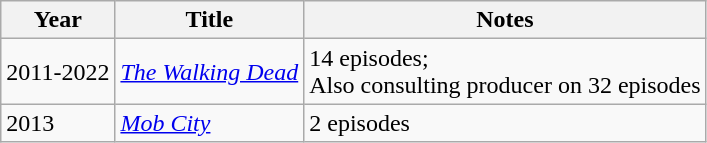<table class="wikitable">
<tr>
<th>Year</th>
<th>Title</th>
<th>Notes</th>
</tr>
<tr>
<td>2011-2022</td>
<td><em><a href='#'>The Walking Dead</a></em></td>
<td>14 episodes;<br>Also consulting producer on 32 episodes</td>
</tr>
<tr>
<td>2013</td>
<td><em><a href='#'>Mob City</a></em></td>
<td>2 episodes</td>
</tr>
</table>
